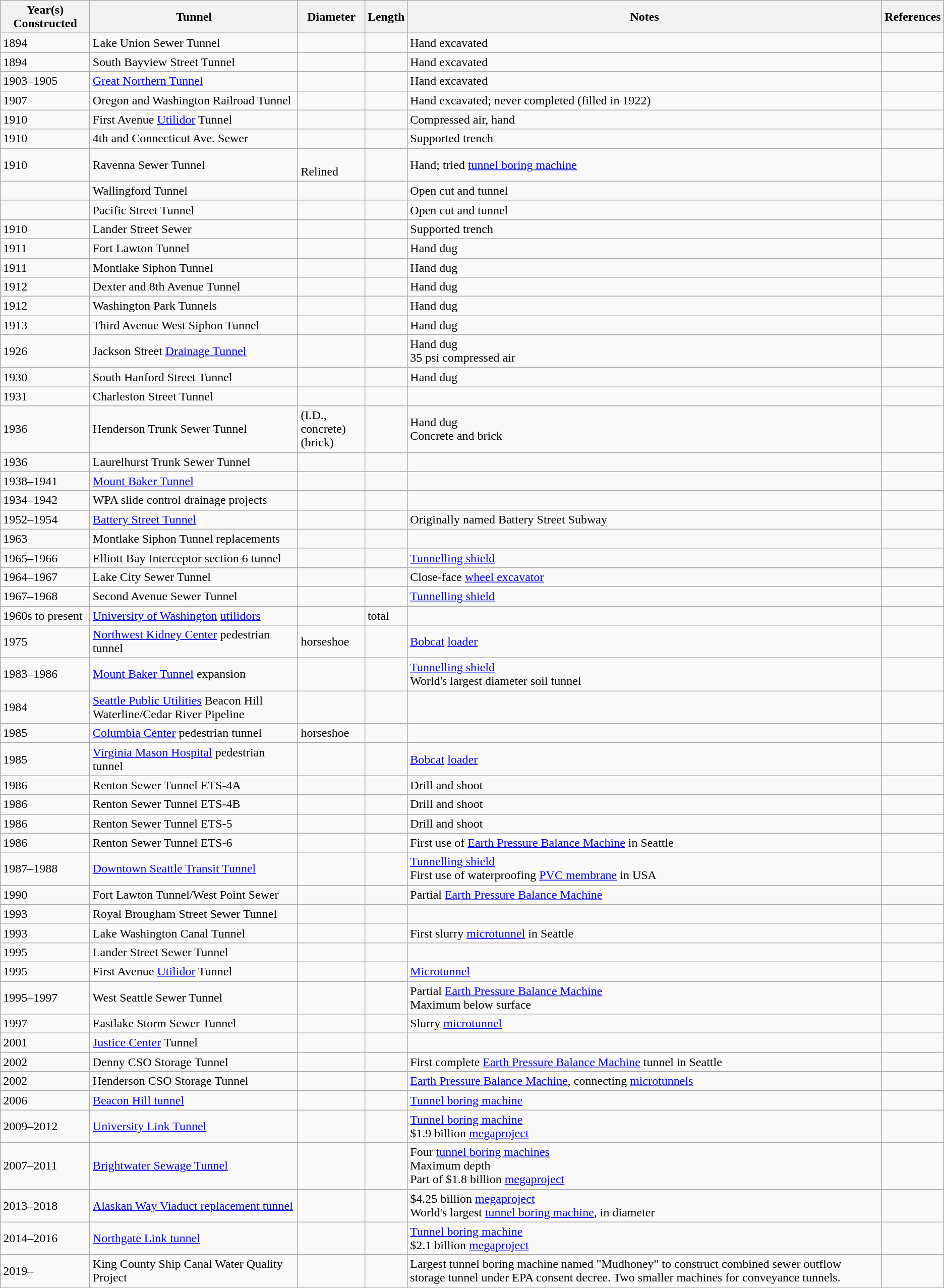<table class="wikitable sortable">
<tr>
<th data-sort-type="number">Year(s) Constructed</th>
<th>Tunnel</th>
<th data-sort-type="number">Diameter</th>
<th data-sort-type="number">Length</th>
<th>Notes</th>
<th class="unsortable">References</th>
</tr>
<tr>
<td>1894</td>
<td>Lake Union Sewer Tunnel</td>
<td></td>
<td></td>
<td>Hand excavated</td>
<td></td>
</tr>
<tr>
<td>1894</td>
<td>South Bayview Street Tunnel</td>
<td></td>
<td></td>
<td>Hand excavated</td>
<td></td>
</tr>
<tr>
<td>1903–1905</td>
<td><a href='#'>Great Northern Tunnel</a></td>
<td></td>
<td></td>
<td>Hand excavated</td>
<td></td>
</tr>
<tr>
<td>1907</td>
<td>Oregon and Washington Railroad Tunnel</td>
<td></td>
<td></td>
<td>Hand excavated; never completed (filled in 1922)</td>
<td></td>
</tr>
<tr>
<td>1910</td>
<td>First Avenue <a href='#'>Utilidor</a> Tunnel</td>
<td></td>
<td></td>
<td>Compressed air, hand</td>
<td></td>
</tr>
<tr>
<td>1910</td>
<td>4th and Connecticut Ave. Sewer</td>
<td></td>
<td></td>
<td>Supported trench</td>
<td></td>
</tr>
<tr>
<td>1910</td>
<td>Ravenna Sewer Tunnel</td>
<td><br>Relined </td>
<td></td>
<td>Hand; tried <a href='#'>tunnel boring machine</a></td>
<td></td>
</tr>
<tr>
<td></td>
<td>Wallingford Tunnel</td>
<td></td>
<td></td>
<td>Open cut and tunnel</td>
<td></td>
</tr>
<tr>
<td></td>
<td>Pacific Street Tunnel</td>
<td></td>
<td></td>
<td>Open cut and tunnel</td>
<td></td>
</tr>
<tr>
<td>1910</td>
<td>Lander Street Sewer</td>
<td></td>
<td></td>
<td>Supported trench</td>
<td></td>
</tr>
<tr>
<td>1911</td>
<td>Fort Lawton Tunnel</td>
<td></td>
<td></td>
<td>Hand dug</td>
<td></td>
</tr>
<tr>
<td>1911</td>
<td>Montlake Siphon Tunnel</td>
<td></td>
<td></td>
<td>Hand dug</td>
<td></td>
</tr>
<tr>
<td>1912</td>
<td>Dexter and 8th Avenue Tunnel</td>
<td></td>
<td></td>
<td>Hand dug</td>
<td></td>
</tr>
<tr>
<td>1912</td>
<td>Washington Park Tunnels</td>
<td></td>
<td></td>
<td>Hand dug</td>
<td></td>
</tr>
<tr>
<td>1913</td>
<td>Third Avenue West Siphon Tunnel</td>
<td></td>
<td></td>
<td>Hand dug</td>
<td></td>
</tr>
<tr>
<td>1926</td>
<td>Jackson Street <a href='#'>Drainage Tunnel</a></td>
<td></td>
<td></td>
<td>Hand dug<br>35 psi compressed air</td>
<td></td>
</tr>
<tr>
<td>1930</td>
<td>South Hanford Street Tunnel</td>
<td></td>
<td></td>
<td>Hand dug</td>
<td></td>
</tr>
<tr>
<td>1931</td>
<td>Charleston Street Tunnel</td>
<td></td>
<td></td>
<td></td>
<td></td>
</tr>
<tr>
<td>1936</td>
<td>Henderson Trunk Sewer Tunnel</td>
<td> (I.D., concrete)<br> (brick)</td>
<td></td>
<td>Hand dug<br>Concrete and brick</td>
<td></td>
</tr>
<tr>
<td>1936</td>
<td>Laurelhurst Trunk Sewer Tunnel</td>
<td></td>
<td></td>
<td></td>
<td></td>
</tr>
<tr>
<td>1938–1941</td>
<td><a href='#'>Mount Baker Tunnel</a></td>
<td></td>
<td></td>
<td></td>
<td></td>
</tr>
<tr>
<td>1934–1942</td>
<td>WPA slide control drainage projects</td>
<td></td>
<td></td>
<td></td>
<td></td>
</tr>
<tr>
<td>1952–1954</td>
<td><a href='#'>Battery Street Tunnel</a></td>
<td></td>
<td></td>
<td>Originally named Battery Street Subway</td>
<td></td>
</tr>
<tr>
<td>1963</td>
<td>Montlake Siphon Tunnel replacements</td>
<td></td>
<td></td>
<td></td>
<td></td>
</tr>
<tr>
<td>1965–1966</td>
<td>Elliott Bay Interceptor section 6 tunnel</td>
<td></td>
<td></td>
<td><a href='#'>Tunnelling shield</a></td>
<td></td>
</tr>
<tr>
<td>1964–1967</td>
<td>Lake City Sewer Tunnel</td>
<td></td>
<td></td>
<td>Close-face <a href='#'>wheel excavator</a></td>
<td></td>
</tr>
<tr>
<td>1967–1968</td>
<td>Second Avenue Sewer Tunnel</td>
<td></td>
<td></td>
<td><a href='#'>Tunnelling shield</a></td>
<td></td>
</tr>
<tr>
<td>1960s to present</td>
<td><a href='#'>University of Washington</a> <a href='#'>utilidors</a></td>
<td></td>
<td> total</td>
<td></td>
<td></td>
</tr>
<tr>
<td>1975</td>
<td><a href='#'>Northwest Kidney Center</a> pedestrian tunnel</td>
<td> horseshoe</td>
<td></td>
<td><a href='#'>Bobcat</a> <a href='#'>loader</a></td>
<td></td>
</tr>
<tr>
<td>1983–1986</td>
<td><a href='#'>Mount Baker Tunnel</a> expansion</td>
<td></td>
<td></td>
<td><a href='#'>Tunnelling shield</a><br>World's largest diameter soil tunnel</td>
<td></td>
</tr>
<tr>
<td>1984</td>
<td><a href='#'>Seattle Public Utilities</a> Beacon Hill Waterline/Cedar River Pipeline</td>
<td></td>
<td></td>
<td></td>
<td></td>
</tr>
<tr>
<td>1985</td>
<td><a href='#'>Columbia Center</a> pedestrian tunnel</td>
<td> horseshoe</td>
<td></td>
<td></td>
<td></td>
</tr>
<tr>
<td>1985</td>
<td><a href='#'>Virginia Mason Hospital</a> pedestrian tunnel</td>
<td></td>
<td></td>
<td><a href='#'>Bobcat</a> <a href='#'>loader</a></td>
<td></td>
</tr>
<tr>
<td>1986</td>
<td>Renton Sewer Tunnel ETS-4A</td>
<td></td>
<td></td>
<td>Drill and shoot</td>
<td></td>
</tr>
<tr>
<td>1986</td>
<td>Renton Sewer Tunnel ETS-4B</td>
<td></td>
<td></td>
<td>Drill and shoot</td>
<td></td>
</tr>
<tr>
<td>1986</td>
<td>Renton Sewer Tunnel ETS-5</td>
<td></td>
<td></td>
<td>Drill and shoot</td>
<td></td>
</tr>
<tr>
<td>1986</td>
<td>Renton Sewer Tunnel ETS-6</td>
<td></td>
<td></td>
<td>First use of <a href='#'>Earth Pressure Balance Machine</a> in Seattle</td>
<td></td>
</tr>
<tr>
<td>1987–1988</td>
<td><a href='#'>Downtown Seattle Transit Tunnel</a></td>
<td></td>
<td></td>
<td><a href='#'>Tunnelling shield</a><br>First use of waterproofing <a href='#'>PVC membrane</a> in USA</td>
<td></td>
</tr>
<tr>
<td>1990</td>
<td>Fort Lawton Tunnel/West Point Sewer</td>
<td></td>
<td></td>
<td>Partial <a href='#'>Earth Pressure Balance Machine</a></td>
<td></td>
</tr>
<tr>
<td>1993</td>
<td>Royal Brougham Street Sewer Tunnel</td>
<td></td>
<td></td>
<td></td>
<td></td>
</tr>
<tr>
<td>1993</td>
<td>Lake Washington Canal Tunnel</td>
<td></td>
<td></td>
<td>First slurry <a href='#'>microtunnel</a> in Seattle</td>
<td></td>
</tr>
<tr>
<td>1995</td>
<td>Lander Street Sewer Tunnel</td>
<td></td>
<td></td>
<td></td>
<td></td>
</tr>
<tr>
<td>1995</td>
<td>First Avenue <a href='#'>Utilidor</a> Tunnel</td>
<td></td>
<td></td>
<td><a href='#'>Microtunnel</a></td>
<td></td>
</tr>
<tr>
<td>1995–1997</td>
<td>West Seattle Sewer Tunnel</td>
<td></td>
<td></td>
<td>Partial <a href='#'>Earth Pressure Balance Machine</a><br>Maximum  below surface</td>
<td></td>
</tr>
<tr>
<td>1997</td>
<td>Eastlake Storm Sewer Tunnel</td>
<td></td>
<td></td>
<td>Slurry <a href='#'>microtunnel</a></td>
<td></td>
</tr>
<tr>
<td>2001</td>
<td><a href='#'>Justice Center</a> Tunnel</td>
<td></td>
<td></td>
<td></td>
<td></td>
</tr>
<tr>
<td>2002</td>
<td>Denny CSO Storage Tunnel</td>
<td></td>
<td></td>
<td>First complete <a href='#'>Earth Pressure Balance Machine</a> tunnel in Seattle</td>
<td></td>
</tr>
<tr>
<td>2002</td>
<td>Henderson CSO Storage Tunnel</td>
<td></td>
<td></td>
<td><a href='#'>Earth Pressure Balance Machine</a>, connecting <a href='#'>microtunnels</a></td>
<td></td>
</tr>
<tr>
<td>2006</td>
<td><a href='#'>Beacon Hill tunnel</a></td>
<td></td>
<td></td>
<td><a href='#'>Tunnel boring machine</a></td>
<td></td>
</tr>
<tr>
<td>2009–2012</td>
<td><a href='#'>University Link Tunnel</a></td>
<td></td>
<td></td>
<td><a href='#'>Tunnel boring machine</a><br>$1.9 billion <a href='#'>megaproject</a></td>
<td></td>
</tr>
<tr>
<td>2007–2011</td>
<td><a href='#'>Brightwater Sewage Tunnel</a></td>
<td></td>
<td></td>
<td>Four <a href='#'>tunnel boring machines</a><br>Maximum depth <br>Part of $1.8 billion <a href='#'>megaproject</a></td>
<td></td>
</tr>
<tr>
<td>2013–2018</td>
<td><a href='#'>Alaskan Way Viaduct replacement tunnel</a></td>
<td></td>
<td></td>
<td>$4.25 billion <a href='#'>megaproject</a><br>World's largest <a href='#'>tunnel boring machine</a>,  in diameter</td>
<td></td>
</tr>
<tr>
<td>2014–2016</td>
<td><a href='#'>Northgate Link tunnel</a></td>
<td></td>
<td></td>
<td><a href='#'>Tunnel boring machine</a><br>$2.1 billion <a href='#'>megaproject</a></td>
<td></td>
</tr>
<tr>
<td>2019–</td>
<td>King County Ship Canal Water Quality Project</td>
<td></td>
<td></td>
<td>Largest tunnel boring machine named "Mudhoney" to construct combined sewer outflow storage tunnel under EPA consent decree. Two smaller machines for conveyance tunnels.</td>
<td></td>
</tr>
</table>
